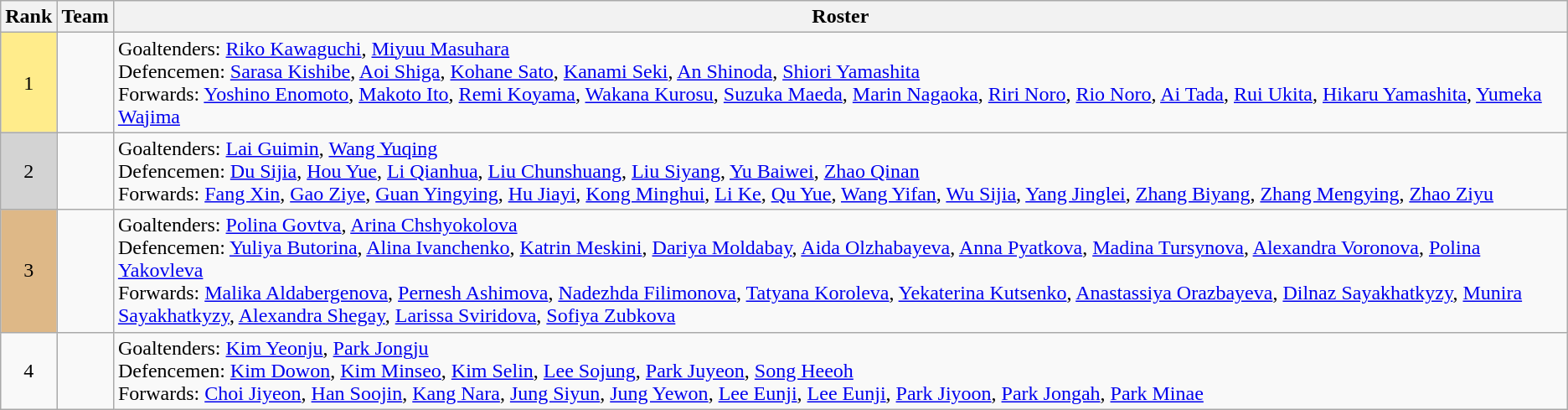<table class="wikitable">
<tr>
<th>Rank</th>
<th>Team</th>
<th>Roster</th>
</tr>
<tr>
<td bgcolor="#FFEC8B" align="center">1</td>
<td style="white-space:nowrap;"></td>
<td style="text-size:90%">Goaltenders: <a href='#'>Riko Kawaguchi</a>, <a href='#'>Miyuu Masuhara</a><br>Defencemen: <a href='#'>Sarasa Kishibe</a>, <a href='#'>Aoi Shiga</a>, <a href='#'>Kohane Sato</a>, <a href='#'>Kanami Seki</a>, <a href='#'>An Shinoda</a>, <a href='#'>Shiori Yamashita</a><br>Forwards: <a href='#'>Yoshino Enomoto</a>, <a href='#'>Makoto Ito</a>, <a href='#'>Remi Koyama</a>, <a href='#'>Wakana Kurosu</a>, <a href='#'>Suzuka Maeda</a>, <a href='#'>Marin Nagaoka</a>, <a href='#'>Riri Noro</a>, <a href='#'>Rio Noro</a>, <a href='#'>Ai Tada</a>, <a href='#'>Rui Ukita</a>, <a href='#'>Hikaru Yamashita</a>, <a href='#'>Yumeka Wajima</a><br></td>
</tr>
<tr>
<td bgcolor="#D3D3D3" align="center">2</td>
<td style="white-space:nowrap;"></td>
<td style="text-size:90%">Goaltenders: <a href='#'>Lai Guimin</a>, <a href='#'>Wang Yuqing</a><br>Defencemen: <a href='#'>Du Sijia</a>, <a href='#'>Hou Yue</a>, <a href='#'>Li Qianhua</a>, <a href='#'>Liu Chunshuang</a>, <a href='#'>Liu Siyang</a>, <a href='#'>Yu Baiwei</a>, <a href='#'>Zhao Qinan</a><br>Forwards: <a href='#'>Fang Xin</a>, <a href='#'>Gao Ziye</a>, <a href='#'>Guan Yingying</a>, <a href='#'>Hu Jiayi</a>, <a href='#'>Kong Minghui</a>, <a href='#'>Li Ke</a>, <a href='#'>Qu Yue</a>, <a href='#'>Wang Yifan</a>, <a href='#'>Wu Sijia</a>, <a href='#'>Yang Jinglei</a>, <a href='#'>Zhang Biyang</a>, <a href='#'>Zhang Mengying</a>, <a href='#'>Zhao Ziyu</a><br></td>
</tr>
<tr>
<td bgcolor="#DEB887" align="center">3</td>
<td style="white-space:nowrap;"></td>
<td style="text-size:90%">Goaltenders: <a href='#'>Polina Govtva</a>, <a href='#'>Arina Chshyokolova</a><br>Defencemen: <a href='#'>Yuliya Butorina</a>, <a href='#'>Alina Ivanchenko</a>, <a href='#'>Katrin Meskini</a>, <a href='#'>Dariya Moldabay</a>, <a href='#'>Aida Olzhabayeva</a>, <a href='#'>Anna Pyatkova</a>, <a href='#'>Madina Tursynova</a>, <a href='#'>Alexandra Voronova</a>, <a href='#'>Polina Yakovleva</a><br>Forwards: <a href='#'>Malika Aldabergenova</a>, <a href='#'>Pernesh Ashimova</a>, <a href='#'>Nadezhda Filimonova</a>, <a href='#'>Tatyana Koroleva</a>, <a href='#'>Yekaterina Kutsenko</a>, <a href='#'>Anastassiya Orazbayeva</a>, <a href='#'>Dilnaz Sayakhatkyzy</a>, <a href='#'>Munira Sayakhatkyzy</a>, <a href='#'>Alexandra Shegay</a>, <a href='#'>Larissa Sviridova</a>, <a href='#'>Sofiya Zubkova</a><br></td>
</tr>
<tr>
<td align="center">4</td>
<td style="white-space:nowrap;"></td>
<td style="text-size:90%">Goaltenders: <a href='#'>Kim Yeonju</a>, <a href='#'>Park Jongju</a><br>Defencemen: <a href='#'>Kim Dowon</a>, <a href='#'>Kim Minseo</a>, <a href='#'>Kim Selin</a>, <a href='#'>Lee Sojung</a>, <a href='#'>Park Juyeon</a>, <a href='#'>Song Heeoh</a><br>Forwards: <a href='#'>Choi Jiyeon</a>, <a href='#'>Han Soojin</a>, <a href='#'>Kang Nara</a>, <a href='#'>Jung Siyun</a>, <a href='#'>Jung Yewon</a>, <a href='#'>Lee Eunji</a>, <a href='#'>Lee Eunji</a>, <a href='#'>Park Jiyoon</a>, <a href='#'>Park Jongah</a>, <a href='#'>Park Minae</a><br></td>
</tr>
</table>
